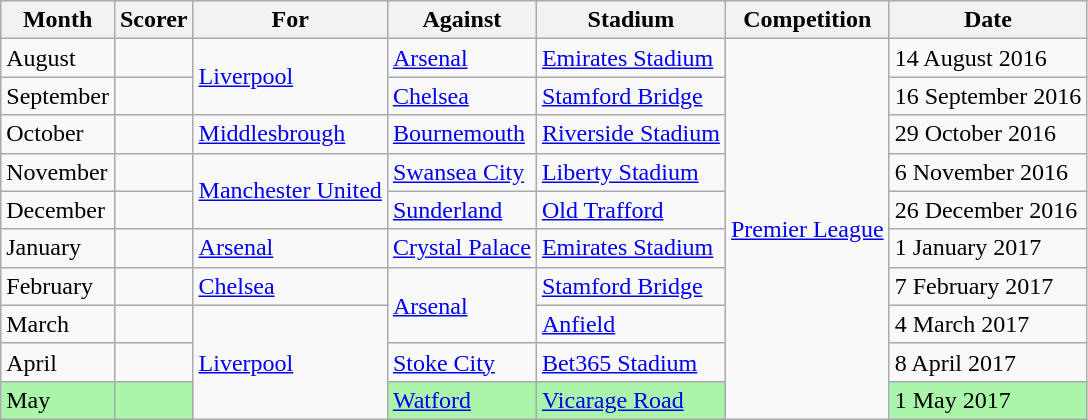<table class="wikitable">
<tr>
<th>Month</th>
<th>Scorer</th>
<th>For</th>
<th>Against</th>
<th>Stadium</th>
<th>Competition</th>
<th>Date</th>
</tr>
<tr>
<td>August</td>
<td> </td>
<td rowspan=2><a href='#'>Liverpool</a></td>
<td><a href='#'>Arsenal</a></td>
<td><a href='#'>Emirates Stadium</a></td>
<td rowspan=10><a href='#'>Premier League</a></td>
<td>14 August 2016</td>
</tr>
<tr>
<td>September</td>
<td> </td>
<td><a href='#'>Chelsea</a></td>
<td><a href='#'>Stamford Bridge</a></td>
<td>16 September 2016</td>
</tr>
<tr>
<td>October</td>
<td> </td>
<td><a href='#'>Middlesbrough</a></td>
<td><a href='#'>Bournemouth</a></td>
<td><a href='#'>Riverside Stadium</a></td>
<td>29 October 2016</td>
</tr>
<tr>
<td>November</td>
<td> </td>
<td rowspan=2><a href='#'>Manchester United</a></td>
<td><a href='#'>Swansea City</a></td>
<td><a href='#'>Liberty Stadium</a></td>
<td>6 November 2016</td>
</tr>
<tr>
<td>December</td>
<td> </td>
<td><a href='#'>Sunderland</a></td>
<td><a href='#'>Old Trafford</a></td>
<td>26 December 2016</td>
</tr>
<tr>
<td>January</td>
<td> </td>
<td><a href='#'>Arsenal</a></td>
<td><a href='#'>Crystal Palace</a></td>
<td><a href='#'>Emirates Stadium</a></td>
<td>1 January 2017</td>
</tr>
<tr>
<td>February</td>
<td> </td>
<td><a href='#'>Chelsea</a></td>
<td rowspan=2><a href='#'>Arsenal</a></td>
<td><a href='#'>Stamford Bridge</a></td>
<td>7 February 2017</td>
</tr>
<tr>
<td>March</td>
<td> </td>
<td rowspan=3><a href='#'>Liverpool</a></td>
<td><a href='#'>Anfield</a></td>
<td>4 March 2017</td>
</tr>
<tr>
<td>April</td>
<td> </td>
<td><a href='#'>Stoke City</a></td>
<td><a href='#'>Bet365 Stadium</a></td>
<td>8 April 2017</td>
</tr>
<tr>
<td bgcolor=#A9F5A9>May</td>
<td bgcolor=#A9F5A9> </td>
<td bgcolor=#A9F5A9><a href='#'>Watford</a></td>
<td bgcolor=#A9F5A9><a href='#'>Vicarage Road</a></td>
<td bgcolor=#A9F5A9>1 May 2017</td>
</tr>
</table>
